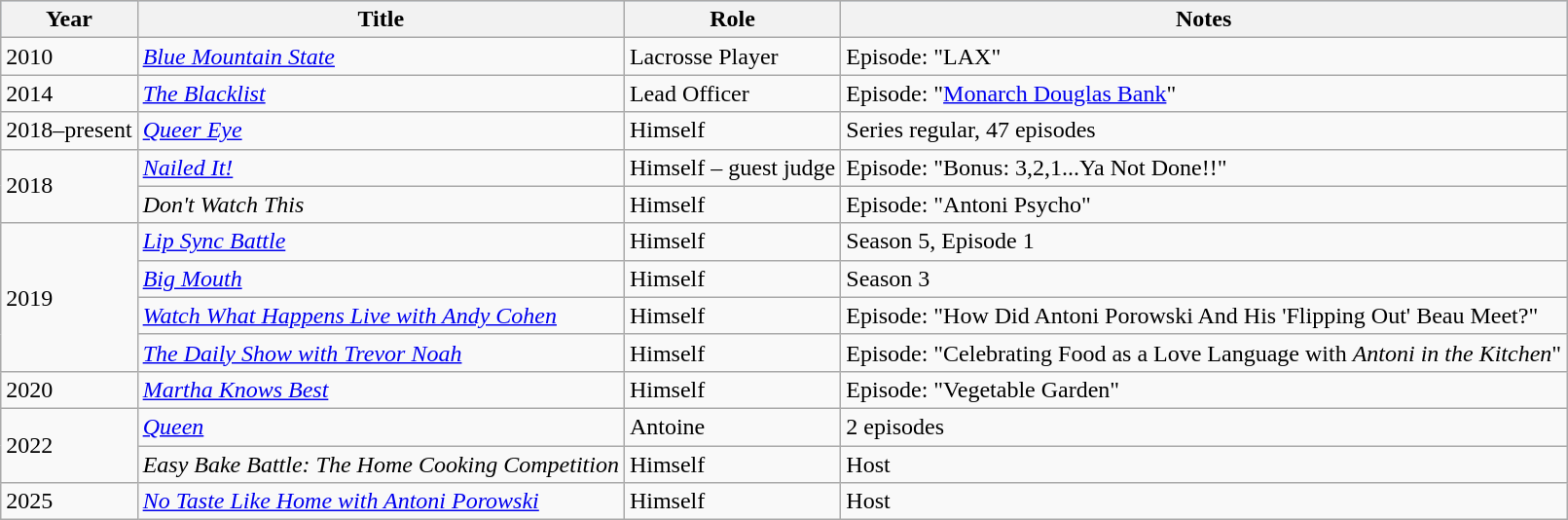<table class="wikitable sortable">
<tr style="background:#b0c4de; text-align:center;">
<th>Year</th>
<th>Title</th>
<th>Role</th>
<th class="unsortable">Notes</th>
</tr>
<tr>
<td>2010</td>
<td><em><a href='#'>Blue Mountain State</a></em></td>
<td>Lacrosse Player</td>
<td>Episode: "LAX"</td>
</tr>
<tr>
<td>2014</td>
<td><em><a href='#'>The Blacklist</a></em></td>
<td>Lead Officer</td>
<td>Episode: "<a href='#'>Monarch Douglas Bank</a>"</td>
</tr>
<tr>
<td>2018–present</td>
<td><em><a href='#'>Queer Eye</a></em></td>
<td>Himself</td>
<td>Series regular, 47 episodes</td>
</tr>
<tr>
<td rowspan="2">2018</td>
<td><em><a href='#'>Nailed It!</a></em></td>
<td>Himself – guest judge</td>
<td>Episode: "Bonus: 3,2,1...Ya Not Done!!"</td>
</tr>
<tr>
<td><em>Don't Watch This</em></td>
<td>Himself</td>
<td>Episode: "Antoni Psycho"</td>
</tr>
<tr>
<td rowspan="4">2019</td>
<td><em><a href='#'>Lip Sync Battle</a></em></td>
<td>Himself</td>
<td>Season 5, Episode 1</td>
</tr>
<tr>
<td><em><a href='#'>Big Mouth</a></em></td>
<td>Himself</td>
<td>Season 3</td>
</tr>
<tr>
<td><em><a href='#'>Watch What Happens Live with Andy Cohen</a></em></td>
<td>Himself</td>
<td>Episode: "How Did Antoni Porowski And His 'Flipping Out' Beau Meet?"</td>
</tr>
<tr>
<td><em><a href='#'>The Daily Show with Trevor Noah</a></em></td>
<td>Himself</td>
<td>Episode: "Celebrating Food as a Love Language with <em>Antoni in the Kitchen</em>"</td>
</tr>
<tr>
<td>2020</td>
<td><em><a href='#'>Martha Knows Best</a></em></td>
<td>Himself</td>
<td>Episode: "Vegetable Garden"</td>
</tr>
<tr>
<td rowspan="2">2022</td>
<td><em><a href='#'>Queen</a></em></td>
<td>Antoine</td>
<td>2 episodes</td>
</tr>
<tr>
<td><em>Easy Bake Battle: The Home Cooking Competition</em></td>
<td>Himself</td>
<td>Host</td>
</tr>
<tr>
<td>2025</td>
<td><em><a href='#'>No Taste Like Home with Antoni Porowski</a></em></td>
<td>Himself</td>
<td>Host</td>
</tr>
</table>
